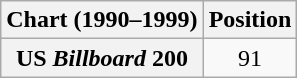<table class="wikitable sortable plainrowheaders" style="text-align:center;">
<tr>
<th scope="col">Chart (1990–1999)</th>
<th scope="col">Position</th>
</tr>
<tr>
<th scope="row">US <em>Billboard</em> 200</th>
<td style="text-align:center;">91</td>
</tr>
</table>
